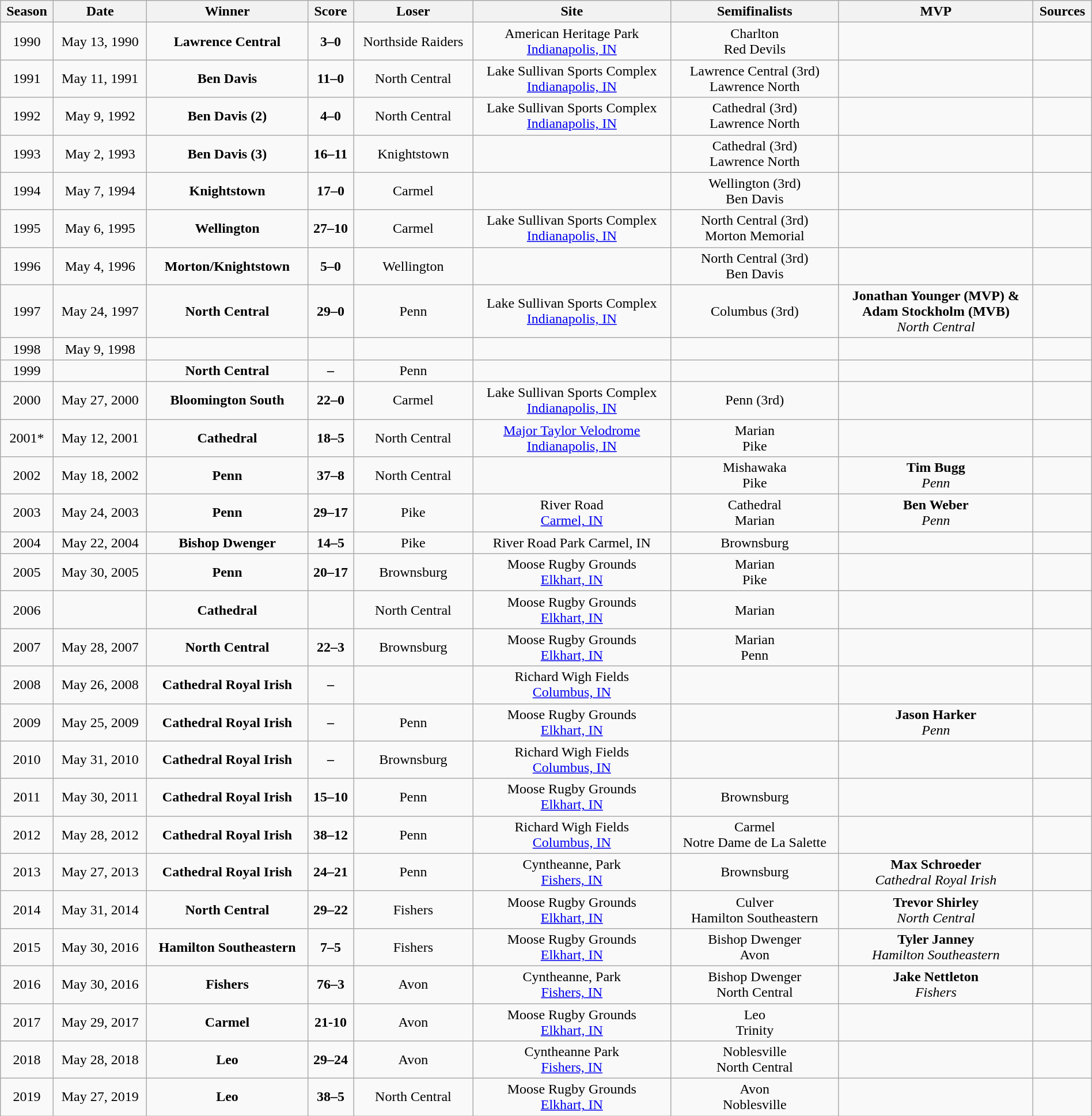<table class="wikitable" style="width:100%;">
<tr>
<th>Season</th>
<th>Date</th>
<th>Winner</th>
<th>Score</th>
<th>Loser</th>
<th>Site</th>
<th>Semifinalists</th>
<th>MVP</th>
<th>Sources</th>
</tr>
<tr>
<td align=center>1990</td>
<td align=center>May 13, 1990</td>
<td align=center><strong>Lawrence Central</strong></td>
<td align=center><strong>3–0</strong></td>
<td align=center>Northside Raiders</td>
<td align=center>American Heritage Park<br><a href='#'>Indianapolis, IN</a></td>
<td align=center>Charlton<br>Red Devils</td>
<td align=center></td>
<td align=center></td>
</tr>
<tr>
<td align=center>1991</td>
<td align=center>May 11, 1991</td>
<td align=center><strong>Ben Davis</strong></td>
<td align=center><strong>11–0</strong></td>
<td align=center>North Central</td>
<td align=center>Lake Sullivan Sports Complex<br><a href='#'>Indianapolis, IN</a></td>
<td align=center>Lawrence Central (3rd)<br>Lawrence North</td>
<td align=center><br></td>
<td align=center></td>
</tr>
<tr>
<td align=center>1992</td>
<td align=center>May 9, 1992</td>
<td align=center><strong>Ben Davis (2)</strong></td>
<td align=center><strong>4–0</strong></td>
<td align=center>North Central</td>
<td align=center>Lake Sullivan Sports Complex<br><a href='#'>Indianapolis, IN</a></td>
<td align=center>Cathedral (3rd)<br>Lawrence North</td>
<td align=center></td>
<td align=center></td>
</tr>
<tr>
<td align=center>1993</td>
<td align=center>May 2, 1993</td>
<td align=center><strong>Ben Davis (3)</strong></td>
<td align=center><strong>16–11</strong></td>
<td align=center>Knightstown</td>
<td align=center></td>
<td align=center>Cathedral (3rd)<br>Lawrence North</td>
<td align=center><br></td>
<td align=center></td>
</tr>
<tr>
<td align=center>1994</td>
<td align=center>May 7, 1994</td>
<td align=center><strong>Knightstown</strong></td>
<td align=center><strong>17–0</strong></td>
<td align=center>Carmel</td>
<td align=center></td>
<td align=center>Wellington (3rd)<br>Ben Davis</td>
<td align=center><br></td>
<td align=center></td>
</tr>
<tr>
<td align=center>1995</td>
<td align=center>May 6, 1995</td>
<td align=center><strong>Wellington</strong></td>
<td align=center><strong>27–10</strong></td>
<td align=center>Carmel</td>
<td align=center>Lake Sullivan Sports Complex<br><a href='#'>Indianapolis, IN</a></td>
<td align=center>North Central (3rd)<br>Morton Memorial</td>
<td align=center><br></td>
<td align=center></td>
</tr>
<tr>
<td align=center>1996</td>
<td align=center>May 4, 1996</td>
<td align=center><strong>Morton/Knightstown</strong></td>
<td align=center><strong>5–0</strong></td>
<td align=center>Wellington</td>
<td align=center></td>
<td align=center>North Central (3rd)<br>Ben Davis</td>
<td align=center><br></td>
<td align=center></td>
</tr>
<tr>
<td align=center>1997</td>
<td align=center>May 24, 1997</td>
<td align=center><strong>North Central</strong></td>
<td align=center><strong>29–0</strong></td>
<td align=center>Penn</td>
<td align=center>Lake Sullivan Sports Complex<br><a href='#'>Indianapolis, IN</a></td>
<td align=center>Columbus (3rd)<br></td>
<td align=center><strong>Jonathan Younger (MVP) &</strong><br><strong>Adam Stockholm (MVB)</strong><br><em>North Central</em></td>
<td align=center></td>
</tr>
<tr>
<td align=center>1998</td>
<td align=center>May 9, 1998</td>
<td align=center></td>
<td align=center></td>
<td align=center></td>
<td align=center></td>
<td align=center><br></td>
<td align=center><br></td>
<td align=center></td>
</tr>
<tr>
<td align=center>1999</td>
<td align=center></td>
<td align=center><strong>North Central</strong></td>
<td align=center><strong>–</strong></td>
<td align=center>Penn</td>
<td align=center></td>
<td align=center><br></td>
<td align=center><br></td>
<td align=center></td>
</tr>
<tr>
<td align=center>2000</td>
<td align=center>May 27, 2000</td>
<td align=center><strong>Bloomington South</strong></td>
<td align=center><strong>22–0</strong></td>
<td align=center>Carmel</td>
<td align=center>Lake Sullivan Sports Complex<br><a href='#'>Indianapolis, IN</a></td>
<td align=center>Penn (3rd)<br></td>
<td align=center><br></td>
<td align=center></td>
</tr>
<tr>
<td align=center>2001*</td>
<td align=center>May 12, 2001</td>
<td align=center><strong>Cathedral</strong></td>
<td align=center><strong>18–5</strong></td>
<td align=center>North Central</td>
<td align=center><a href='#'>Major Taylor Velodrome</a><br><a href='#'>Indianapolis, IN</a></td>
<td align=center>Marian<br>Pike</td>
<td align=center><br></td>
<td align=center></td>
</tr>
<tr>
<td align=center>2002</td>
<td align=center>May 18, 2002</td>
<td align=center><strong>Penn</strong> </td>
<td align=center><strong>37–8</strong></td>
<td align=center>North Central</td>
<td align=center></td>
<td align=center>Mishawaka<br>Pike</td>
<td align=center><strong>Tim Bugg</strong><br><em>Penn</em></td>
<td align=center></td>
</tr>
<tr>
<td align=center>2003</td>
<td align=center>May 24, 2003</td>
<td align=center><strong>Penn</strong></td>
<td align=center><strong>29–17</strong></td>
<td align=center>Pike</td>
<td align=center>River Road<br><a href='#'>Carmel, IN</a></td>
<td align=center>Cathedral<br>Marian</td>
<td align=center><strong>Ben Weber</strong><br><em>Penn</em></td>
<td align=center></td>
</tr>
<tr>
<td align=center>2004</td>
<td align=center>May 22, 2004</td>
<td align=center><strong>Bishop Dwenger</strong></td>
<td align=center><strong>14–5</strong></td>
<td align=center>Pike</td>
<td align=center>River Road Park Carmel, IN</td>
<td align=center>Brownsburg<br></td>
<td align=center><br></td>
<td align=center></td>
</tr>
<tr>
<td align=center>2005</td>
<td align=center>May 30, 2005</td>
<td align=center><strong>Penn</strong> </td>
<td align=center><strong>20–17</strong></td>
<td align=center>Brownsburg</td>
<td align=center>Moose Rugby Grounds<br><a href='#'>Elkhart, IN</a></td>
<td align=center>Marian<br>Pike </td>
<td align=center><br></td>
<td align=center></td>
</tr>
<tr>
<td align=center>2006</td>
<td align=center></td>
<td align=center><strong>Cathedral</strong></td>
<td align=center></td>
<td align=center>North Central</td>
<td align=center>Moose Rugby Grounds<br><a href='#'>Elkhart, IN</a></td>
<td align=center>Marian<br></td>
<td align=center><br></td>
<td align=center></td>
</tr>
<tr>
<td align=center>2007</td>
<td align=center>May 28, 2007</td>
<td align=center><strong>North Central</strong></td>
<td align=center><strong>22–3</strong></td>
<td align=center>Brownsburg</td>
<td align=center>Moose Rugby Grounds<br><a href='#'>Elkhart, IN</a></td>
<td align=center>Marian<br>Penn</td>
<td align=center><br></td>
<td align=center></td>
</tr>
<tr>
<td align=center>2008</td>
<td align=center>May 26, 2008</td>
<td align=center><strong>Cathedral Royal Irish</strong></td>
<td align=center><strong>–</strong></td>
<td align=center></td>
<td align=center>Richard Wigh Fields<br><a href='#'>Columbus, IN</a></td>
<td align=center><br></td>
<td align=center><br></td>
<td align=center></td>
</tr>
<tr>
<td align=center>2009</td>
<td align=center>May 25, 2009</td>
<td align=center><strong>Cathedral Royal Irish</strong></td>
<td align=center><strong>–</strong></td>
<td align=center>Penn</td>
<td align=center>Moose Rugby Grounds<br><a href='#'>Elkhart, IN</a></td>
<td align=center><br></td>
<td align=center><strong>Jason Harker</strong><br><em>Penn</em></td>
<td align=center></td>
</tr>
<tr>
<td align=center>2010</td>
<td align=center>May 31, 2010</td>
<td align=center><strong>Cathedral Royal Irish</strong></td>
<td align=center><strong>–</strong></td>
<td align=center>Brownsburg</td>
<td align=center>Richard Wigh Fields<br><a href='#'>Columbus, IN</a></td>
<td align=center><br></td>
<td align=center><br></td>
<td align=center></td>
</tr>
<tr>
<td align=center>2011</td>
<td align=center>May 30, 2011</td>
<td align=center><strong>Cathedral Royal Irish</strong></td>
<td align=center><strong>15–10</strong></td>
<td align=center>Penn</td>
<td align=center>Moose Rugby Grounds<br><a href='#'>Elkhart, IN</a></td>
<td align=center>Brownsburg<br></td>
<td align=center><br></td>
<td align=center></td>
</tr>
<tr>
<td align=center>2012</td>
<td align=center>May 28, 2012</td>
<td align=center><strong>Cathedral Royal Irish</strong></td>
<td align=center><strong>38–12</strong></td>
<td align=center>Penn</td>
<td align=center>Richard Wigh Fields<br><a href='#'>Columbus, IN</a></td>
<td align=center>Carmel<br>Notre Dame de La Salette</td>
<td align=center><br></td>
<td align=center></td>
</tr>
<tr>
<td align=center>2013</td>
<td align=center>May 27, 2013</td>
<td align=center><strong>Cathedral Royal Irish</strong></td>
<td align=center><strong>24–21</strong></td>
<td align=center>Penn</td>
<td align=center>Cyntheanne, Park<br><a href='#'>Fishers, IN</a></td>
<td align=center>Brownsburg<br></td>
<td align=center><strong>Max Schroeder</strong><br><em>Cathedral Royal Irish</em></td>
<td align=center></td>
</tr>
<tr>
<td align=center>2014</td>
<td align=center>May 31, 2014</td>
<td align=center><strong>North Central</strong></td>
<td align=center><strong>29–22</strong></td>
<td align=center>Fishers</td>
<td align=center>Moose Rugby Grounds<br><a href='#'>Elkhart, IN</a></td>
<td align=center>Culver<br>Hamilton Southeastern</td>
<td align=center><strong>Trevor Shirley</strong><br><em>North Central</em></td>
<td align=center></td>
</tr>
<tr>
<td align=center>2015</td>
<td align=center>May 30, 2016</td>
<td align=center><strong>Hamilton Southeastern</strong></td>
<td align=center><strong>7–5</strong></td>
<td align=center>Fishers</td>
<td align=center>Moose Rugby Grounds<br><a href='#'>Elkhart, IN</a></td>
<td align=center>Bishop Dwenger<br>Avon</td>
<td align=center><strong>Tyler Janney</strong><br><em>Hamilton Southeastern</em></td>
<td align=center></td>
</tr>
<tr>
<td align=center>2016</td>
<td align=center>May 30, 2016</td>
<td align=center><strong>Fishers</strong></td>
<td align=center><strong>76–3</strong></td>
<td align=center>Avon</td>
<td align=center>Cyntheanne, Park<br><a href='#'>Fishers, IN</a></td>
<td align=center>Bishop Dwenger<br>North Central</td>
<td align=center><strong>Jake Nettleton</strong><br><em>Fishers</em></td>
<td align=center></td>
</tr>
<tr>
<td align=center>2017</td>
<td align=center>May 29, 2017</td>
<td align=center><strong>Carmel</strong></td>
<td align=center><strong>21-10</strong></td>
<td align=center>Avon</td>
<td align=center>Moose Rugby Grounds<br><a href='#'>Elkhart, IN</a></td>
<td align=center>Leo<br>Trinity</td>
<td align=center></td>
<td align=center></td>
</tr>
<tr>
<td align=center>2018</td>
<td align=center>May 28, 2018</td>
<td align=center><strong>Leo</strong></td>
<td align=center><strong>29–24</strong></td>
<td align=center>Avon</td>
<td align=center>Cyntheanne Park<br><a href='#'>Fishers, IN</a></td>
<td align=center>Noblesville<br>North Central</td>
<td align=center></td>
<td align=center></td>
</tr>
<tr>
<td align=center>2019</td>
<td align=center>May 27, 2019</td>
<td align=center><strong>Leo</strong></td>
<td align=center><strong>38–5</strong></td>
<td align=center>North Central</td>
<td align=center>Moose Rugby Grounds<br><a href='#'>Elkhart, IN</a></td>
<td align=center>Avon<br>Noblesville</td>
<td align=center></td>
<td align=center></td>
</tr>
</table>
